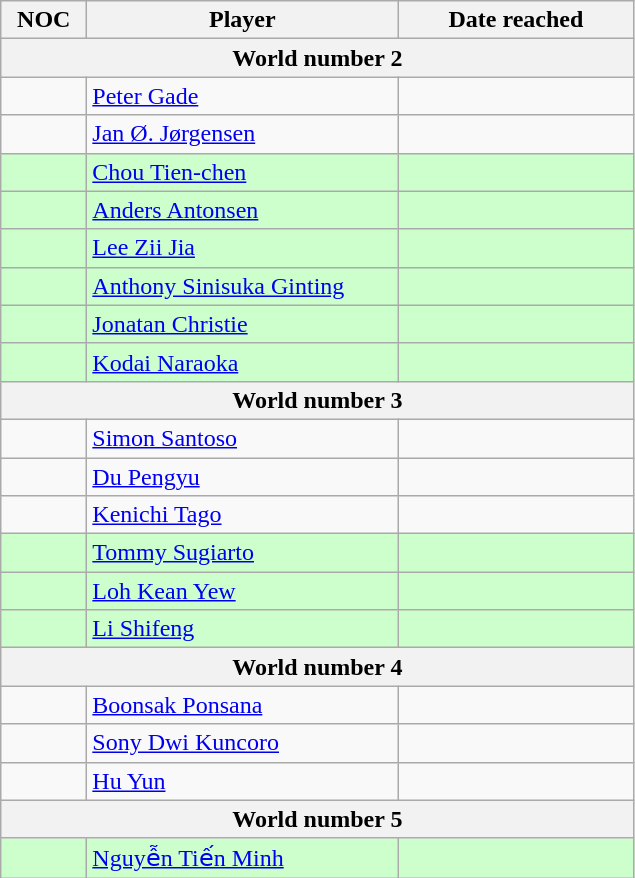<table class="sortable wikitable">
<tr>
<th width="50">NOC</th>
<th width="200">Player</th>
<th width="150">Date reached</th>
</tr>
<tr>
<th colspan="3">World number 2</th>
</tr>
<tr>
<td align="center"></td>
<td><a href='#'>Peter Gade</a></td>
<td></td>
</tr>
<tr>
<td align="center"></td>
<td><a href='#'>Jan Ø. Jørgensen</a></td>
<td></td>
</tr>
<tr bgcolor="#ccffcc">
<td align="center"></td>
<td><a href='#'>Chou Tien-chen</a></td>
<td></td>
</tr>
<tr bgcolor="#ccffcc">
<td align="center"></td>
<td><a href='#'>Anders Antonsen</a></td>
<td></td>
</tr>
<tr bgcolor="#ccffcc">
<td align="center"></td>
<td><a href='#'>Lee Zii Jia</a></td>
<td></td>
</tr>
<tr bgcolor="#ccffcc">
<td align="center"></td>
<td><a href='#'>Anthony Sinisuka Ginting</a></td>
<td></td>
</tr>
<tr bgcolor="#ccffcc">
<td align="center"></td>
<td><a href='#'>Jonatan Christie</a></td>
<td></td>
</tr>
<tr bgcolor="#ccffcc">
<td align="center"></td>
<td><a href='#'>Kodai Naraoka</a></td>
<td></td>
</tr>
<tr>
<th colspan="3">World number 3</th>
</tr>
<tr>
<td align="center"></td>
<td><a href='#'>Simon Santoso</a></td>
<td></td>
</tr>
<tr>
<td align="center"></td>
<td><a href='#'>Du Pengyu</a></td>
<td></td>
</tr>
<tr>
<td align="center"></td>
<td><a href='#'>Kenichi Tago</a></td>
<td></td>
</tr>
<tr bgcolor="#ccffcc">
<td align="center"></td>
<td><a href='#'>Tommy Sugiarto</a></td>
<td></td>
</tr>
<tr bgcolor="#ccffcc">
<td align="center"></td>
<td><a href='#'>Loh Kean Yew</a></td>
<td></td>
</tr>
<tr bgcolor="#ccffcc">
<td align="center"></td>
<td><a href='#'>Li Shifeng</a></td>
<td></td>
</tr>
<tr>
<th colspan="3">World number 4</th>
</tr>
<tr>
<td align="center"></td>
<td><a href='#'>Boonsak Ponsana</a></td>
<td></td>
</tr>
<tr>
<td align="center"></td>
<td><a href='#'>Sony Dwi Kuncoro</a></td>
<td></td>
</tr>
<tr>
<td align="center"></td>
<td><a href='#'>Hu Yun</a></td>
<td></td>
</tr>
<tr>
<th colspan="3">World number 5</th>
</tr>
<tr bgcolor="#ccffcc">
<td align="center"></td>
<td><a href='#'>Nguyễn Tiến Minh</a></td>
<td></td>
</tr>
</table>
